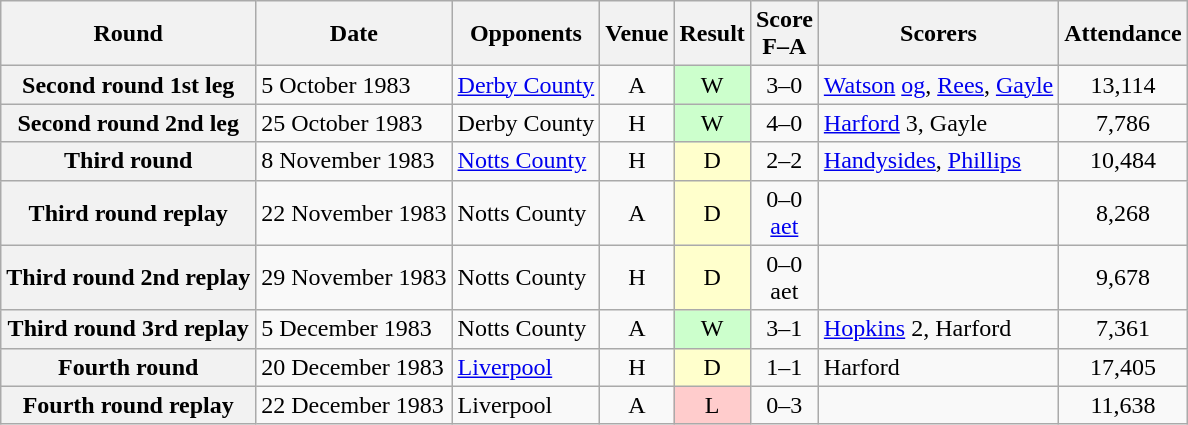<table class="wikitable plainrowheaders" style="text-align:center">
<tr>
<th scope="col">Round</th>
<th scope="col">Date</th>
<th scope="col">Opponents</th>
<th scope="col">Venue</th>
<th scope="col">Result</th>
<th scope="col">Score<br>F–A</th>
<th scope="col">Scorers</th>
<th scope="col">Attendance</th>
</tr>
<tr>
<th scope="row">Second round 1st leg</th>
<td align="left">5 October 1983</td>
<td align="left"><a href='#'>Derby County</a></td>
<td>A</td>
<td style="background:#cfc">W</td>
<td>3–0</td>
<td align="left"><a href='#'>Watson</a> <a href='#'>og</a>, <a href='#'>Rees</a>, <a href='#'>Gayle</a></td>
<td>13,114</td>
</tr>
<tr>
<th scope="row">Second round 2nd leg</th>
<td align="left">25 October 1983</td>
<td align="left">Derby County</td>
<td>H</td>
<td style="background:#cfc">W</td>
<td>4–0</td>
<td align="left"><a href='#'>Harford</a> 3, Gayle</td>
<td>7,786</td>
</tr>
<tr>
<th scope="row">Third round</th>
<td align="left">8 November 1983</td>
<td align="left"><a href='#'>Notts County</a></td>
<td>H</td>
<td style="background:#ffc">D</td>
<td>2–2</td>
<td align="left"><a href='#'>Handysides</a>, <a href='#'>Phillips</a></td>
<td>10,484</td>
</tr>
<tr>
<th scope="row">Third round replay</th>
<td align="left">22 November 1983</td>
<td align="left">Notts County</td>
<td>A</td>
<td style="background:#ffc">D</td>
<td>0–0<br><a href='#'>aet</a></td>
<td></td>
<td>8,268</td>
</tr>
<tr>
<th scope="row">Third round 2nd replay</th>
<td align="left">29 November 1983</td>
<td align="left">Notts County</td>
<td>H</td>
<td style="background:#ffc">D</td>
<td>0–0<br>aet</td>
<td></td>
<td>9,678</td>
</tr>
<tr>
<th scope="row">Third round 3rd replay</th>
<td align="left">5 December 1983</td>
<td align="left">Notts County</td>
<td>A</td>
<td style="background:#cfc">W</td>
<td>3–1</td>
<td align="left"><a href='#'>Hopkins</a> 2, Harford</td>
<td>7,361</td>
</tr>
<tr>
<th scope="row">Fourth round</th>
<td align="left">20 December 1983</td>
<td align="left"><a href='#'>Liverpool</a></td>
<td>H</td>
<td style="background:#ffc">D</td>
<td>1–1</td>
<td align="left">Harford</td>
<td>17,405</td>
</tr>
<tr>
<th scope="row">Fourth round replay</th>
<td align="left">22 December 1983</td>
<td align="left">Liverpool</td>
<td>A</td>
<td style="background:#fcc">L</td>
<td>0–3</td>
<td></td>
<td>11,638</td>
</tr>
</table>
